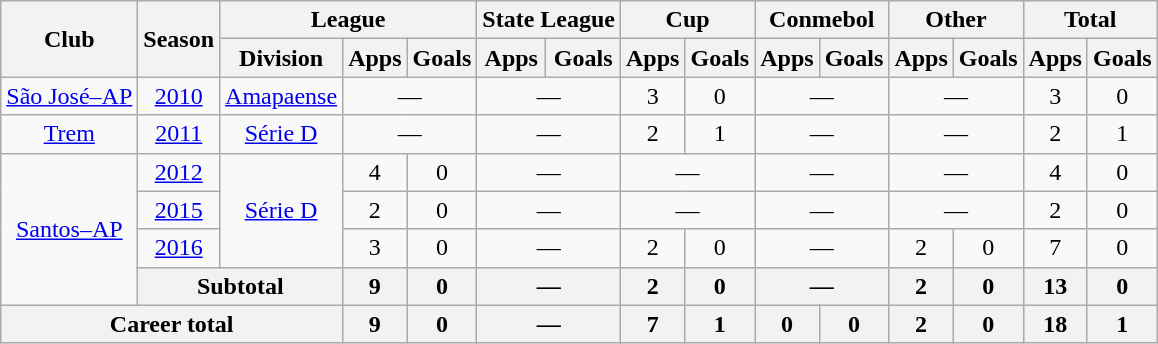<table class="wikitable" style="text-align: center;">
<tr>
<th rowspan="2">Club</th>
<th rowspan="2">Season</th>
<th colspan="3">League</th>
<th colspan="2">State League</th>
<th colspan="2">Cup</th>
<th colspan="2">Conmebol</th>
<th colspan="2">Other</th>
<th colspan="2">Total</th>
</tr>
<tr>
<th>Division</th>
<th>Apps</th>
<th>Goals</th>
<th>Apps</th>
<th>Goals</th>
<th>Apps</th>
<th>Goals</th>
<th>Apps</th>
<th>Goals</th>
<th>Apps</th>
<th>Goals</th>
<th>Apps</th>
<th>Goals</th>
</tr>
<tr>
<td valign="center"><a href='#'>São José–AP</a></td>
<td><a href='#'>2010</a></td>
<td><a href='#'>Amapaense</a></td>
<td colspan="2">—</td>
<td colspan="2">—</td>
<td>3</td>
<td>0</td>
<td colspan="2">—</td>
<td colspan="2">—</td>
<td>3</td>
<td>0</td>
</tr>
<tr>
<td valign="center"><a href='#'>Trem</a></td>
<td><a href='#'>2011</a></td>
<td><a href='#'>Série D</a></td>
<td colspan="2">—</td>
<td colspan="2">—</td>
<td>2</td>
<td>1</td>
<td colspan="2">—</td>
<td colspan="2">—</td>
<td>2</td>
<td>1</td>
</tr>
<tr>
<td rowspan=4 valign="center"><a href='#'>Santos–AP</a></td>
<td><a href='#'>2012</a></td>
<td rowspan=3><a href='#'>Série D</a></td>
<td>4</td>
<td>0</td>
<td colspan="2">—</td>
<td colspan="2">—</td>
<td colspan="2">—</td>
<td colspan="2">—</td>
<td>4</td>
<td>0</td>
</tr>
<tr>
<td><a href='#'>2015</a></td>
<td>2</td>
<td>0</td>
<td colspan="2">—</td>
<td colspan="2">—</td>
<td colspan="2">—</td>
<td colspan="2">—</td>
<td>2</td>
<td>0</td>
</tr>
<tr>
<td><a href='#'>2016</a></td>
<td>3</td>
<td>0</td>
<td colspan="2">—</td>
<td>2</td>
<td>0</td>
<td colspan="2">—</td>
<td>2</td>
<td>0</td>
<td>7</td>
<td>0</td>
</tr>
<tr>
<th colspan="2"><strong>Subtotal</strong></th>
<th>9</th>
<th>0</th>
<th colspan="2">—</th>
<th>2</th>
<th>0</th>
<th colspan="2">—</th>
<th>2</th>
<th>0</th>
<th>13</th>
<th>0</th>
</tr>
<tr>
<th colspan="3"><strong>Career total</strong></th>
<th>9</th>
<th>0</th>
<th colspan="2">—</th>
<th>7</th>
<th>1</th>
<th>0</th>
<th>0</th>
<th>2</th>
<th>0</th>
<th>18</th>
<th>1</th>
</tr>
</table>
